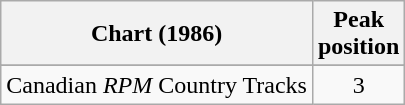<table class="wikitable sortable">
<tr>
<th align="left">Chart (1986)</th>
<th align="center">Peak<br>position</th>
</tr>
<tr>
</tr>
<tr>
<td align="left">Canadian <em>RPM</em> Country Tracks</td>
<td align="center">3</td>
</tr>
</table>
